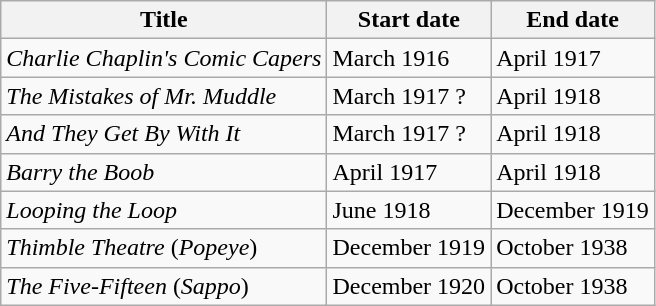<table class="wikitable" border="1">
<tr>
<th>Title</th>
<th>Start date</th>
<th>End date</th>
</tr>
<tr>
<td><em>Charlie Chaplin's Comic Capers</em></td>
<td>March 1916</td>
<td>April 1917</td>
</tr>
<tr>
<td><em>The Mistakes of Mr. Muddle</em></td>
<td>March 1917 ?</td>
<td>April 1918</td>
</tr>
<tr>
<td><em>And They Get By With It</em></td>
<td>March 1917 ?</td>
<td>April 1918</td>
</tr>
<tr>
<td><em>Barry the Boob</em></td>
<td>April 1917</td>
<td>April 1918</td>
</tr>
<tr>
<td><em>Looping the Loop</em></td>
<td>June 1918</td>
<td>December 1919</td>
</tr>
<tr>
<td><em>Thimble Theatre</em> (<em>Popeye</em>)</td>
<td>December 1919</td>
<td>October 1938</td>
</tr>
<tr>
<td><em>The Five-Fifteen</em> (<em>Sappo</em>)</td>
<td>December 1920</td>
<td>October 1938</td>
</tr>
</table>
